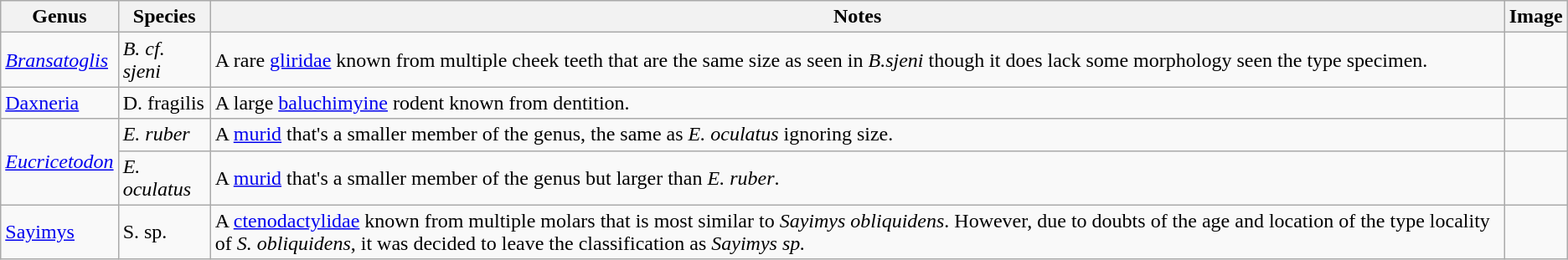<table class="wikitable">
<tr>
<th>Genus</th>
<th>Species</th>
<th>Notes</th>
<th>Image</th>
</tr>
<tr>
<td><em><a href='#'>Bransatoglis</a></em></td>
<td><em>B. cf. sjeni</em></td>
<td>A rare <a href='#'>gliridae</a> known from multiple cheek teeth that are the same size as seen in <em>B.sjeni</em> though it does lack some morphology seen the type specimen.</td>
<td></td>
</tr>
<tr>
<td><a href='#'>Daxneria</a></td>
<td>D. fragilis</td>
<td>A large <a href='#'>baluchimyine</a> rodent known from dentition.</td>
<td></td>
</tr>
<tr>
<td rowspan="2"><em><a href='#'>Eucricetodon</a></em></td>
<td><em>E. ruber</em></td>
<td>A <a href='#'>murid</a> that's a smaller member of the genus, the same as <em>E. oculatus</em> ignoring size.</td>
<td></td>
</tr>
<tr>
<td><em>E. oculatus</em></td>
<td>A <a href='#'>murid</a> that's a smaller member of the genus but larger than <em>E. ruber</em>.</td>
<td></td>
</tr>
<tr>
<td><a href='#'>Sayimys</a></td>
<td>S. sp.</td>
<td>A <a href='#'>ctenodactylidae</a> known from multiple molars that is most similar to <em>Sayimys obliquidens</em>. However, due to doubts of the age and location of the type locality of <em>S. obliquidens</em>, it was decided to leave the classification as <em>Sayimys sp.</em></td>
<td></td>
</tr>
</table>
